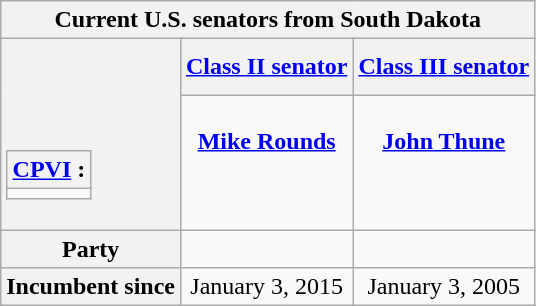<table class="wikitable floatright" style="text-align: center;">
<tr>
<th colspan=3>Current U.S. senators from South Dakota</th>
</tr>
<tr>
<th rowspan=2><br><br><br><table class="wikitable">
<tr>
<th><a href='#'>CPVI</a> :</th>
</tr>
<tr>
<td></td>
</tr>
</table>
</th>
<th><a href='#'>Class II senator</a></th>
<th><a href='#'>Class III senator</a></th>
</tr>
<tr style="vertical-align: top;">
<td><br><strong><a href='#'>Mike Rounds</a></strong><br><br></td>
<td><br><strong><a href='#'>John Thune</a></strong><br><br></td>
</tr>
<tr>
<th>Party</th>
<td></td>
<td></td>
</tr>
<tr>
<th>Incumbent since</th>
<td>January 3, 2015</td>
<td>January 3, 2005</td>
</tr>
</table>
